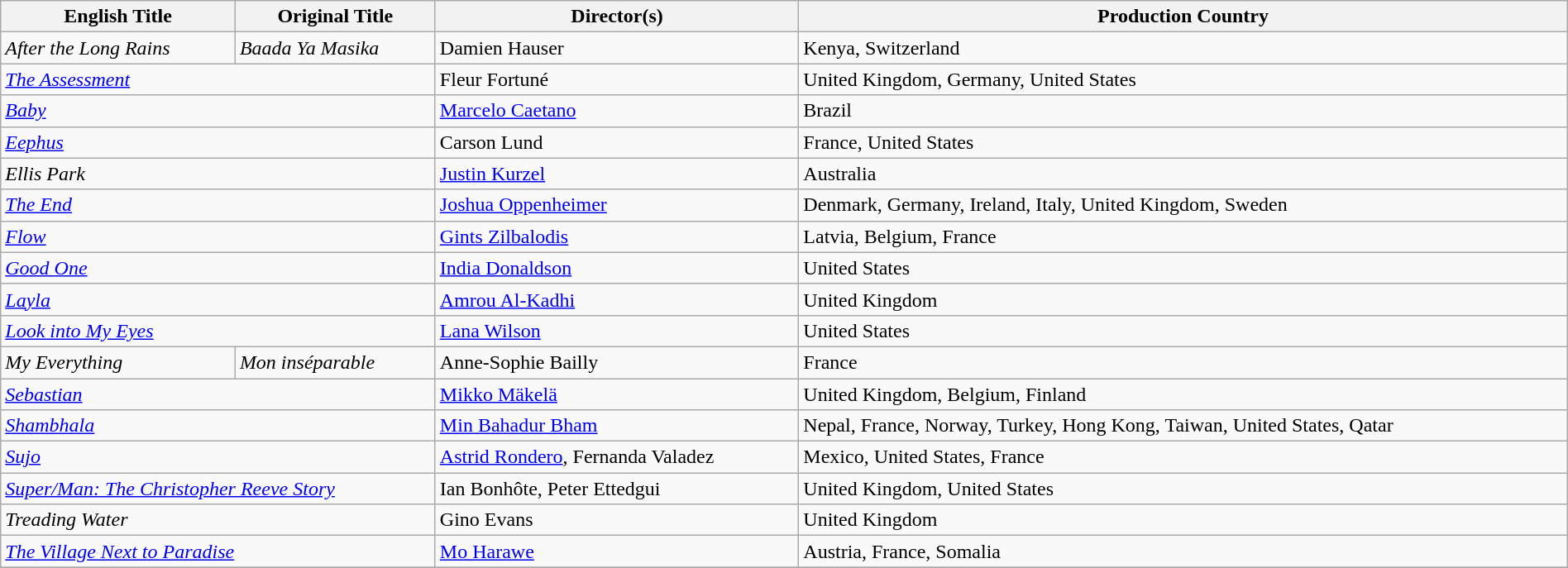<table class="wikitable" style="width:100%; margin-bottom:4px">
<tr>
<th>English Title</th>
<th>Original Title</th>
<th>Director(s)</th>
<th>Production Country</th>
</tr>
<tr>
<td><em>After the Long Rains</em></td>
<td><em>Baada Ya Masika</em></td>
<td>Damien Hauser</td>
<td>Kenya, Switzerland</td>
</tr>
<tr>
<td colspan="2"><em><a href='#'>The Assessment</a></em></td>
<td>Fleur Fortuné</td>
<td>United Kingdom, Germany, United States</td>
</tr>
<tr>
<td colspan="2"><em><a href='#'>Baby</a></em></td>
<td><a href='#'>Marcelo Caetano</a></td>
<td>Brazil</td>
</tr>
<tr>
<td colspan="2"><em><a href='#'>Eephus</a></em></td>
<td>Carson Lund</td>
<td>France, United States</td>
</tr>
<tr>
<td colspan="2"><em>Ellis Park</em></td>
<td><a href='#'>Justin Kurzel</a></td>
<td>Australia</td>
</tr>
<tr>
<td colspan="2"><em><a href='#'>The End</a></em></td>
<td><a href='#'>Joshua Oppenheimer</a></td>
<td>Denmark, Germany, Ireland, Italy, United Kingdom, Sweden</td>
</tr>
<tr>
<td colspan="2"><em><a href='#'>Flow</a></em></td>
<td><a href='#'>Gints Zilbalodis</a></td>
<td>Latvia, Belgium, France</td>
</tr>
<tr>
<td colspan="2"><em><a href='#'>Good One</a></em></td>
<td><a href='#'>India Donaldson</a></td>
<td>United States</td>
</tr>
<tr>
<td colspan="2"><em><a href='#'>Layla</a></em></td>
<td><a href='#'>Amrou Al-Kadhi</a></td>
<td>United Kingdom</td>
</tr>
<tr>
<td colspan="2"><em><a href='#'>Look into My Eyes</a></em></td>
<td><a href='#'>Lana Wilson</a></td>
<td>United States</td>
</tr>
<tr>
<td><em>My Everything</em></td>
<td><em>Mon inséparable</em></td>
<td>Anne-Sophie Bailly</td>
<td>France</td>
</tr>
<tr>
<td colspan="2"><em><a href='#'>Sebastian</a></em></td>
<td><a href='#'>Mikko Mäkelä</a></td>
<td>United Kingdom, Belgium, Finland</td>
</tr>
<tr>
<td colspan="2"><em><a href='#'>Shambhala</a></em></td>
<td><a href='#'>Min Bahadur Bham</a></td>
<td>Nepal, France, Norway, Turkey, Hong Kong, Taiwan, United States, Qatar</td>
</tr>
<tr>
<td colspan="2"><em><a href='#'>Sujo</a></em></td>
<td><a href='#'>Astrid Rondero</a>, Fernanda Valadez</td>
<td>Mexico, United States, France</td>
</tr>
<tr>
<td colspan="2"><em><a href='#'>Super/Man: The Christopher Reeve Story</a></em></td>
<td>Ian Bonhôte, Peter Ettedgui</td>
<td>United Kingdom, United States</td>
</tr>
<tr>
<td colspan="2"><em>Treading Water</em></td>
<td>Gino Evans</td>
<td>United Kingdom</td>
</tr>
<tr>
<td colspan="2"><em><a href='#'>The Village Next to Paradise</a></em></td>
<td><a href='#'>Mo Harawe</a></td>
<td>Austria, France, Somalia</td>
</tr>
<tr>
</tr>
</table>
